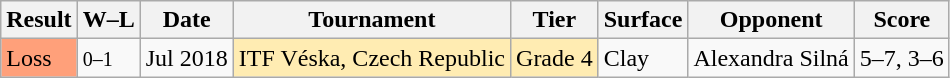<table class="sortable wikitable">
<tr>
<th>Result</th>
<th class="unsortable">W–L</th>
<th>Date</th>
<th>Tournament</th>
<th>Tier</th>
<th>Surface</th>
<th>Opponent</th>
<th class="unsortable">Score</th>
</tr>
<tr>
<td style="background:#ffa07a;">Loss</td>
<td><small>0–1</small></td>
<td>Jul 2018</td>
<td bgcolor="ffecb2">ITF Véska, Czech Republic</td>
<td bgcolor="ffecb2">Grade 4</td>
<td>Clay</td>
<td> Alexandra Silná</td>
<td>5–7, 3–6</td>
</tr>
</table>
